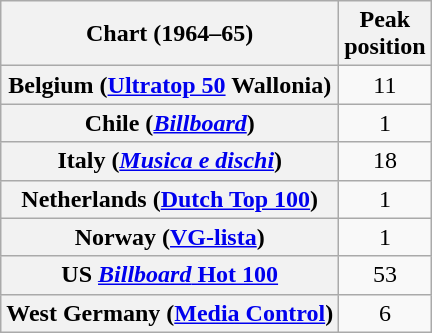<table class="wikitable plainrowheaders" style="text-align:center">
<tr>
<th scope="col">Chart (1964–65)</th>
<th scope="col">Peak<br>position</th>
</tr>
<tr>
<th scope="row">Belgium (<a href='#'>Ultratop 50</a> Wallonia)</th>
<td>11</td>
</tr>
<tr>
<th scope="row">Chile (<a href='#'><em>Billboard</em></a>)</th>
<td>1</td>
</tr>
<tr>
<th scope="row">Italy (<em><a href='#'>Musica e dischi</a></em>)</th>
<td>18</td>
</tr>
<tr>
<th scope="row">Netherlands (<a href='#'>Dutch Top 100</a>)</th>
<td>1</td>
</tr>
<tr>
<th scope="row">Norway (<a href='#'>VG-lista</a>)</th>
<td>1</td>
</tr>
<tr>
<th scope="row">US <a href='#'><em>Billboard</em> Hot 100</a></th>
<td>53</td>
</tr>
<tr>
<th scope="row">West Germany (<a href='#'>Media Control</a>)</th>
<td>6</td>
</tr>
</table>
